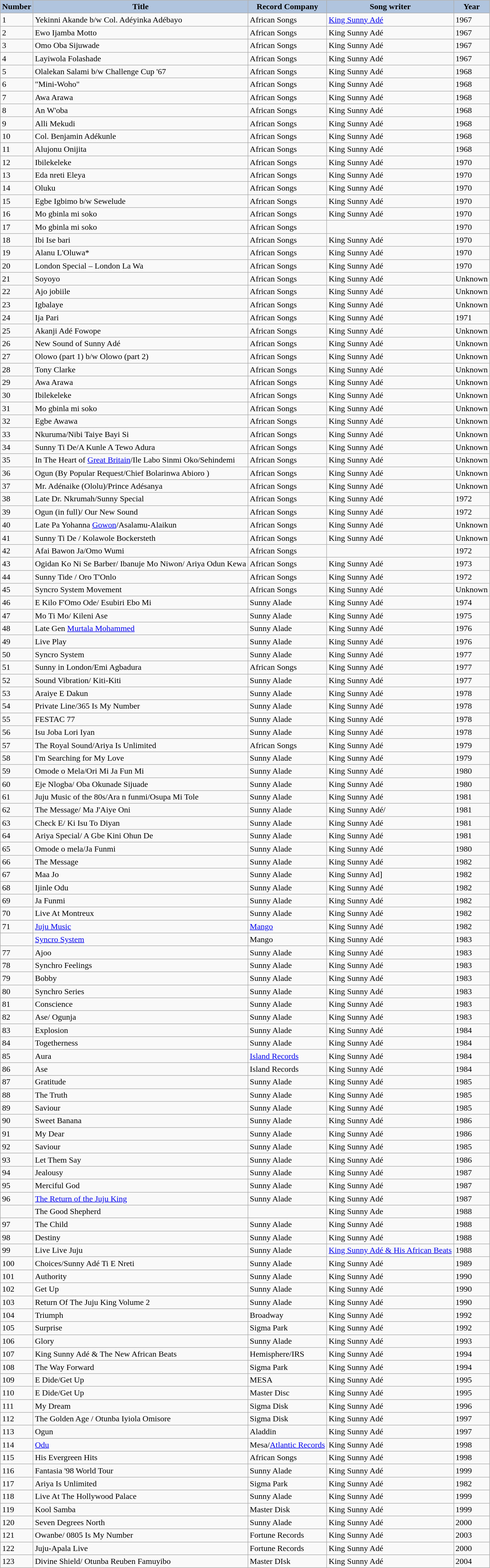<table class="wikitable">
<tr>
<th style="text-align:center; border-style:none none solid solid; background:#b0c4de;">Number</th>
<th style="text-align:center; border-style:none none solid solid; background:#b0c4de;">Title</th>
<th style="text-align:center; border-style:none none solid solid; background:#b0c4de;">Record Company</th>
<th style="text-align:center; border-style:none none solid solid; background:#b0c4de;">Song writer</th>
<th style="text-align:center; border-style:none none solid solid; background:#b0c4de;">Year</th>
</tr>
<tr>
<td>1</td>
<td>Yekinni Akande b/w Col. Adéyinka Adébayo</td>
<td>African Songs</td>
<td><a href='#'>King Sunny Adé</a></td>
<td>1967</td>
</tr>
<tr>
<td>2</td>
<td>Ewo Ijamba Motto</td>
<td>African Songs</td>
<td>King Sunny Adé</td>
<td>1967</td>
</tr>
<tr>
<td>3</td>
<td>Omo Oba Sijuwade</td>
<td>African Songs</td>
<td>King Sunny Adé</td>
<td>1967</td>
</tr>
<tr>
<td>4</td>
<td>Layiwola Folashade</td>
<td>African Songs</td>
<td>King Sunny Adé</td>
<td>1967</td>
</tr>
<tr>
<td>5</td>
<td>Olalekan Salami b/w Challenge Cup '67</td>
<td>African Songs</td>
<td>King Sunny Adé</td>
<td>1968</td>
</tr>
<tr>
<td>6</td>
<td>"Mini-Woho"</td>
<td>African Songs</td>
<td>King Sunny Adé</td>
<td>1968</td>
</tr>
<tr>
<td>7</td>
<td>Awa Arawa</td>
<td>African Songs</td>
<td>King Sunny Adé</td>
<td>1968</td>
</tr>
<tr>
<td>8</td>
<td>An W'oba</td>
<td>African Songs</td>
<td>King Sunny Adé</td>
<td>1968</td>
</tr>
<tr>
<td>9</td>
<td>Alli Mekudi</td>
<td>African Songs</td>
<td>King Sunny Adé</td>
<td>1968</td>
</tr>
<tr>
<td>10</td>
<td>Col. Benjamin Adékunle</td>
<td>African Songs</td>
<td>King Sunny Adé</td>
<td>1968</td>
</tr>
<tr>
<td>11</td>
<td>Alujonu Onijita</td>
<td>African Songs</td>
<td>King Sunny Adé</td>
<td>1968</td>
</tr>
<tr>
<td>12</td>
<td>Ibilekeleke</td>
<td>African Songs</td>
<td>King Sunny Adé</td>
<td>1970</td>
</tr>
<tr>
<td>13</td>
<td>Eda nreti Eleya</td>
<td>African Songs</td>
<td>King Sunny Adé</td>
<td>1970</td>
</tr>
<tr>
<td>14</td>
<td>Oluku</td>
<td>African Songs</td>
<td>King Sunny Adé</td>
<td>1970</td>
</tr>
<tr>
<td>15</td>
<td>Egbe Igbimo b/w Sewelude</td>
<td>African Songs</td>
<td>King Sunny Adé</td>
<td>1970</td>
</tr>
<tr>
<td>16</td>
<td>Mo gbinla mi soko</td>
<td>African Songs</td>
<td>King Sunny Adé</td>
<td>1970</td>
</tr>
<tr>
<td>17</td>
<td>Mo gbinla mi soko</td>
<td>African Songs</td>
<td></td>
<td>1970</td>
</tr>
<tr>
<td>18</td>
<td>Ibi Ise bari</td>
<td>African Songs</td>
<td>King Sunny Adé</td>
<td>1970</td>
</tr>
<tr>
<td>19</td>
<td>Alanu L'Oluwa*</td>
<td>African Songs</td>
<td>King Sunny Adé</td>
<td>1970</td>
</tr>
<tr>
<td>20</td>
<td>London Special – London La Wa</td>
<td>African Songs</td>
<td>King Sunny Adé</td>
<td>1970</td>
</tr>
<tr>
<td>21</td>
<td>Soyoyo</td>
<td>African Songs</td>
<td>King Sunny Adé</td>
<td>Unknown</td>
</tr>
<tr>
<td>22</td>
<td>Ajo jobiile</td>
<td>African Songs</td>
<td>King Sunny Adé</td>
<td>Unknown</td>
</tr>
<tr>
<td>23</td>
<td>Igbalaye</td>
<td>African Songs</td>
<td>King Sunny Adé</td>
<td>Unknown</td>
</tr>
<tr>
<td>24</td>
<td>Ija Pari</td>
<td>African Songs</td>
<td>King Sunny Adé</td>
<td>1971</td>
</tr>
<tr>
<td>25</td>
<td>Akanji Adé Fowope</td>
<td>African Songs</td>
<td>King Sunny Adé</td>
<td>Unknown</td>
</tr>
<tr>
<td>26</td>
<td>New Sound of Sunny Adé</td>
<td>African Songs</td>
<td>King Sunny Adé</td>
<td>Unknown</td>
</tr>
<tr>
<td>27</td>
<td>Olowo (part 1) b/w Olowo (part 2)</td>
<td>African Songs</td>
<td>King Sunny Adé</td>
<td>Unknown</td>
</tr>
<tr>
<td>28</td>
<td>Tony Clarke</td>
<td>African Songs</td>
<td>King Sunny Adé</td>
<td>Unknown</td>
</tr>
<tr>
<td>29</td>
<td>Awa Arawa</td>
<td>African Songs</td>
<td>King Sunny Adé</td>
<td>Unknown</td>
</tr>
<tr>
<td>30</td>
<td>Ibilekeleke</td>
<td>African Songs</td>
<td>King Sunny Adé</td>
<td>Unknown</td>
</tr>
<tr>
<td>31</td>
<td>Mo gbinla mi soko</td>
<td>African Songs</td>
<td>King Sunny Adé</td>
<td>Unknown</td>
</tr>
<tr>
<td>32</td>
<td>Egbe Awawa</td>
<td>African Songs</td>
<td>King Sunny Adé</td>
<td>Unknown</td>
</tr>
<tr>
<td>33</td>
<td>Nkuruma/Nibi Taiye Bayi Si</td>
<td>African Songs</td>
<td>King Sunny Adé</td>
<td>Unknown</td>
</tr>
<tr>
<td>34</td>
<td>Sunny Ti De/A Kunle A Tewo Adura</td>
<td>African Songs</td>
<td>King Sunny Adé</td>
<td>Unknown</td>
</tr>
<tr>
<td>35</td>
<td>In The Heart of <a href='#'>Great Britain</a>/Ile Labo Sinmi Oko/Sehindemi</td>
<td>African Songs</td>
<td>King Sunny Adé</td>
<td>Unknown</td>
</tr>
<tr>
<td>36</td>
<td>Ogun (By Popular Request/Chief Bolarinwa Abioro )</td>
<td>African Songs</td>
<td>King Sunny Adé</td>
<td>Unknown</td>
</tr>
<tr>
<td>37</td>
<td>Mr. Adénaike (Ololu)/Prince Adésanya</td>
<td>African Songs</td>
<td>King Sunny Adé</td>
<td>Unknown</td>
</tr>
<tr>
<td>38</td>
<td>Late Dr. Nkrumah/Sunny Special</td>
<td>African Songs</td>
<td>King Sunny Adé</td>
<td>1972</td>
</tr>
<tr>
<td>39</td>
<td>Ogun (in full)/ Our New Sound</td>
<td>African Songs</td>
<td>King Sunny Adé</td>
<td>1972</td>
</tr>
<tr>
<td>40</td>
<td>Late Pa Yohanna <a href='#'>Gowon</a>/Asalamu-Alaikun</td>
<td>African Songs</td>
<td>King Sunny Adé</td>
<td>Unknown</td>
</tr>
<tr>
<td>41</td>
<td>Sunny Ti De / Kolawole Bockersteth</td>
<td>African Songs</td>
<td>King Sunny Adé</td>
<td>Unknown</td>
</tr>
<tr>
<td>42</td>
<td>Afai Bawon Ja/Omo Wumi</td>
<td>African Songs</td>
<td></td>
<td>1972</td>
</tr>
<tr>
<td>43</td>
<td>Ogidan Ko Ni Se Barber/ Ibanuje Mo Niwon/ Ariya Odun Kewa</td>
<td>African Songs</td>
<td>King Sunny Adé</td>
<td>1973</td>
</tr>
<tr>
<td>44</td>
<td>Sunny Tide / Oro T'Onlo</td>
<td>African Songs</td>
<td>King Sunny Adé</td>
<td>1972</td>
</tr>
<tr>
<td>45</td>
<td>Syncro System Movement</td>
<td>African Songs</td>
<td>King Sunny Adé</td>
<td>Unknown</td>
</tr>
<tr>
<td>46</td>
<td>E Kilo F'Omo Ode/ Esubiri Ebo Mi</td>
<td>Sunny Alade</td>
<td>King Sunny Adé</td>
<td>1974</td>
</tr>
<tr>
<td>47</td>
<td>Mo Ti Mo/ Kileni Ase</td>
<td>Sunny Alade</td>
<td>King Sunny Adé</td>
<td>1975</td>
</tr>
<tr>
<td>48</td>
<td>Late Gen <a href='#'>Murtala Mohammed</a></td>
<td>Sunny Alade</td>
<td>King Sunny Adé</td>
<td>1976</td>
</tr>
<tr>
<td>49</td>
<td>Live Play</td>
<td>Sunny Alade</td>
<td>King Sunny Adé</td>
<td>1976</td>
</tr>
<tr>
<td>50</td>
<td>Syncro System</td>
<td>Sunny Alade</td>
<td>King Sunny Adé</td>
<td>1977</td>
</tr>
<tr>
<td>51</td>
<td>Sunny in London/Emi Agbadura</td>
<td>African Songs</td>
<td>King Sunny Adé</td>
<td>1977</td>
</tr>
<tr>
<td>52</td>
<td>Sound Vibration/ Kiti-Kiti</td>
<td>Sunny Alade</td>
<td>King Sunny Adé</td>
<td>1977</td>
</tr>
<tr>
<td>53</td>
<td>Araiye E Dakun</td>
<td>Sunny Alade</td>
<td>King Sunny Adé</td>
<td>1978</td>
</tr>
<tr>
<td>54</td>
<td>Private Line/365 Is My Number</td>
<td>Sunny Alade</td>
<td>King Sunny Adé</td>
<td>1978</td>
</tr>
<tr>
<td>55</td>
<td>FESTAC 77</td>
<td>Sunny Alade</td>
<td>King Sunny Adé</td>
<td>1978</td>
</tr>
<tr>
<td>56</td>
<td>Isu Joba Lori Iyan</td>
<td>Sunny Alade</td>
<td>King Sunny Adé</td>
<td>1978</td>
</tr>
<tr>
<td>57</td>
<td>The Royal Sound/Ariya Is Unlimited</td>
<td>African Songs</td>
<td>King Sunny Adé</td>
<td>1979</td>
</tr>
<tr>
<td>58</td>
<td>I'm Searching for My Love</td>
<td>Sunny Alade</td>
<td>King Sunny Adé</td>
<td>1979</td>
</tr>
<tr>
<td>59</td>
<td>Omode o Mela/Ori Mi Ja Fun Mi</td>
<td>Sunny Alade</td>
<td>King Sunny Adé</td>
<td>1980</td>
</tr>
<tr>
<td>60</td>
<td>Eje Nlogba/ Oba Okunade Sijuade</td>
<td>Sunny Alade</td>
<td>King Sunny Adé</td>
<td>1980</td>
</tr>
<tr>
<td>61</td>
<td>Juju Music of the 80s/Ara n funmi/Osupa Mi Tole</td>
<td>Sunny Alade</td>
<td>King Sunny Adé</td>
<td>1981</td>
</tr>
<tr>
<td>62</td>
<td>The Message/ Ma J'Aiye Oni</td>
<td>Sunny Alade</td>
<td>King Sunny Adé/</td>
<td>1981</td>
</tr>
<tr>
<td>63</td>
<td>Check E/ Ki Isu To Diyan</td>
<td>Sunny Alade</td>
<td>King Sunny Adé</td>
<td>1981</td>
</tr>
<tr>
<td>64</td>
<td>Ariya Special/ A Gbe Kini Ohun De</td>
<td>Sunny Alade</td>
<td>King Sunny Adé</td>
<td>1981</td>
</tr>
<tr>
<td>65</td>
<td>Omode o mela/Ja Funmi</td>
<td>Sunny Alade</td>
<td>King Sunny Adé</td>
<td>1980</td>
</tr>
<tr>
<td>66</td>
<td>The Message</td>
<td>Sunny Alade</td>
<td>King Sunny Adé</td>
<td>1982</td>
</tr>
<tr>
<td>67</td>
<td>Maa Jo</td>
<td>Sunny Alade</td>
<td>King Sunny Ad]</td>
<td>1982</td>
</tr>
<tr>
<td>68</td>
<td>Ijinle Odu</td>
<td>Sunny Alade</td>
<td>King Sunny Adé</td>
<td>1982</td>
</tr>
<tr>
<td>69</td>
<td>Ja Funmi</td>
<td>Sunny Alade</td>
<td>King Sunny Adé</td>
<td>1982</td>
</tr>
<tr>
<td>70</td>
<td>Live At Montreux</td>
<td>Sunny Alade</td>
<td>King Sunny Adé</td>
<td>1982</td>
</tr>
<tr>
<td>71</td>
<td><a href='#'>Juju Music</a></td>
<td><a href='#'>Mango</a></td>
<td>King Sunny Adé</td>
<td>1982</td>
</tr>
<tr>
<td></td>
<td><a href='#'>Syncro System</a></td>
<td>Mango</td>
<td>King Sunny Adé</td>
<td>1983</td>
</tr>
<tr>
<td>77</td>
<td>Ajoo</td>
<td>Sunny Alade</td>
<td>King Sunny Adé</td>
<td>1983</td>
</tr>
<tr>
<td>78</td>
<td>Synchro Feelings</td>
<td>Sunny Alade</td>
<td>King Sunny Adé</td>
<td>1983</td>
</tr>
<tr>
<td>79</td>
<td>Bobby</td>
<td>Sunny Alade</td>
<td>King Sunny Adé</td>
<td>1983</td>
</tr>
<tr>
<td>80</td>
<td>Synchro Series</td>
<td>Sunny Alade</td>
<td>King Sunny Adé</td>
<td>1983</td>
</tr>
<tr>
<td>81</td>
<td>Conscience</td>
<td>Sunny Alade</td>
<td>King Sunny Adé</td>
<td>1983</td>
</tr>
<tr>
<td>82</td>
<td>Ase/ Ogunja</td>
<td>Sunny Alade</td>
<td>King Sunny Adé</td>
<td>1983</td>
</tr>
<tr>
<td>83</td>
<td>Explosion</td>
<td>Sunny Alade</td>
<td>King Sunny Adé</td>
<td>1984</td>
</tr>
<tr>
<td>84</td>
<td>Togetherness</td>
<td>Sunny Alade</td>
<td>King Sunny Adé</td>
<td>1984</td>
</tr>
<tr>
<td>85</td>
<td>Aura</td>
<td><a href='#'>Island Records</a></td>
<td>King Sunny Adé</td>
<td>1984</td>
</tr>
<tr>
<td>86</td>
<td>Ase</td>
<td>Island Records</td>
<td>King Sunny Adé</td>
<td>1984</td>
</tr>
<tr>
<td>87</td>
<td>Gratitude</td>
<td>Sunny Alade</td>
<td>King Sunny Adé</td>
<td>1985</td>
</tr>
<tr>
<td>88</td>
<td>The Truth</td>
<td>Sunny Alade</td>
<td>King Sunny Adé</td>
<td>1985</td>
</tr>
<tr>
<td>89</td>
<td>Saviour</td>
<td>Sunny Alade</td>
<td>King Sunny Adé</td>
<td>1985</td>
</tr>
<tr>
<td>90</td>
<td>Sweet Banana</td>
<td>Sunny Alade</td>
<td>King Sunny Adé</td>
<td>1986</td>
</tr>
<tr>
<td>91</td>
<td>My Dear</td>
<td>Sunny Alade</td>
<td>King Sunny Adé</td>
<td>1986</td>
</tr>
<tr>
<td>92</td>
<td>Saviour</td>
<td>Sunny Alade</td>
<td>King Sunny Adé</td>
<td>1985</td>
</tr>
<tr>
<td>93</td>
<td>Let Them Say</td>
<td>Sunny Alade</td>
<td>King Sunny Adé</td>
<td>1986</td>
</tr>
<tr>
<td>94</td>
<td>Jealousy</td>
<td>Sunny Alade</td>
<td>King Sunny Adé</td>
<td>1987</td>
</tr>
<tr>
<td>95</td>
<td>Merciful God</td>
<td>Sunny Alade</td>
<td>King Sunny Adé</td>
<td>1987</td>
</tr>
<tr>
<td>96</td>
<td><a href='#'>The Return of the Juju King</a></td>
<td>Sunny Alade</td>
<td>King Sunny Adé</td>
<td>1987</td>
</tr>
<tr>
<td></td>
<td>The Good Shepherd</td>
<td></td>
<td>King Sunny Ade</td>
<td>1988</td>
</tr>
<tr>
<td>97</td>
<td>The Child</td>
<td>Sunny Alade</td>
<td>King Sunny Adé</td>
<td>1988</td>
</tr>
<tr>
<td>98</td>
<td>Destiny</td>
<td>Sunny Alade</td>
<td>King Sunny Adé</td>
<td>1988</td>
</tr>
<tr>
<td>99</td>
<td>Live Live Juju</td>
<td>Sunny Alade</td>
<td><a href='#'>King Sunny Adé & His African Beats</a></td>
<td>1988</td>
</tr>
<tr>
<td>100</td>
<td>Choices/Sunny Adé Ti E Nreti</td>
<td>Sunny Alade</td>
<td>King Sunny Adé</td>
<td>1989</td>
</tr>
<tr>
<td>101</td>
<td>Authority</td>
<td>Sunny Alade</td>
<td>King Sunny Adé</td>
<td>1990</td>
</tr>
<tr>
<td>102</td>
<td>Get Up</td>
<td>Sunny Alade</td>
<td>King Sunny Adé</td>
<td>1990</td>
</tr>
<tr>
<td>103</td>
<td>Return Of The Juju King Volume 2</td>
<td>Sunny Alade</td>
<td>King Sunny Adé</td>
<td>1990</td>
</tr>
<tr>
<td>104</td>
<td>Triumph</td>
<td>Broadway</td>
<td>King Sunny Adé</td>
<td>1992</td>
</tr>
<tr>
<td>105</td>
<td>Surprise</td>
<td>Sigma Park</td>
<td>King Sunny Adé</td>
<td>1992</td>
</tr>
<tr>
<td>106</td>
<td>Glory</td>
<td>Sunny Alade</td>
<td>King Sunny Adé</td>
<td>1993</td>
</tr>
<tr>
<td>107</td>
<td>King Sunny Adé & The New African Beats</td>
<td>Hemisphere/IRS</td>
<td>King Sunny Adé</td>
<td>1994</td>
</tr>
<tr>
<td>108</td>
<td>The Way Forward</td>
<td>Sigma Park</td>
<td>King Sunny Adé</td>
<td>1994</td>
</tr>
<tr>
<td>109</td>
<td>E Dide/Get Up</td>
<td>MESA</td>
<td>King Sunny Adé</td>
<td>1995</td>
</tr>
<tr>
<td>110</td>
<td>E Dide/Get Up</td>
<td>Master Disc</td>
<td>King Sunny Adé</td>
<td>1995</td>
</tr>
<tr>
<td>111</td>
<td>My Dream</td>
<td>Sigma Disk</td>
<td>King Sunny Adé</td>
<td>1996</td>
</tr>
<tr>
<td>112</td>
<td>The Golden Age / Otunba Iyiola Omisore</td>
<td>Sigma Disk</td>
<td>King Sunny Adé</td>
<td>1997</td>
</tr>
<tr>
<td>113</td>
<td>Ogun</td>
<td>Aladdin</td>
<td>King Sunny Adé</td>
<td>1997</td>
</tr>
<tr>
<td>114</td>
<td><a href='#'>Odu</a></td>
<td>Mesa/<a href='#'>Atlantic Records</a></td>
<td>King Sunny Adé</td>
<td>1998</td>
</tr>
<tr>
<td>115</td>
<td>His Evergreen Hits</td>
<td>African Songs</td>
<td>King Sunny Adé</td>
<td>1998</td>
</tr>
<tr>
<td>116</td>
<td>Fantasia '98 World Tour</td>
<td>Sunny Alade</td>
<td>King Sunny Adé</td>
<td>1999</td>
</tr>
<tr>
<td>117</td>
<td>Ariya Is Unlimited</td>
<td>Sigma Park</td>
<td>King Sunny Adé</td>
<td>1982</td>
</tr>
<tr>
<td>118</td>
<td>Live At The Hollywood Palace</td>
<td>Sunny Alade</td>
<td>King Sunny Adé</td>
<td>1999</td>
</tr>
<tr>
<td>119</td>
<td>Kool Samba</td>
<td>Master Disk</td>
<td>King Sunny Adé</td>
<td>1999</td>
</tr>
<tr>
<td>120</td>
<td>Seven Degrees North</td>
<td>Sunny Alade</td>
<td>King Sunny Adé</td>
<td>2000</td>
</tr>
<tr>
<td>121</td>
<td>Owanbe/ 0805 Is My Number</td>
<td>Fortune Records</td>
<td>King Sunny Adé</td>
<td>2003</td>
</tr>
<tr>
<td>122</td>
<td>Juju-Apala Live</td>
<td>Fortune Records</td>
<td>King Sunny Adé</td>
<td>2000</td>
</tr>
<tr>
<td>123</td>
<td>Divine Shield/ Otunba Reuben Famuyibo</td>
<td>Master DIsk</td>
<td>King Sunny Adé</td>
<td>2004</td>
</tr>
</table>
